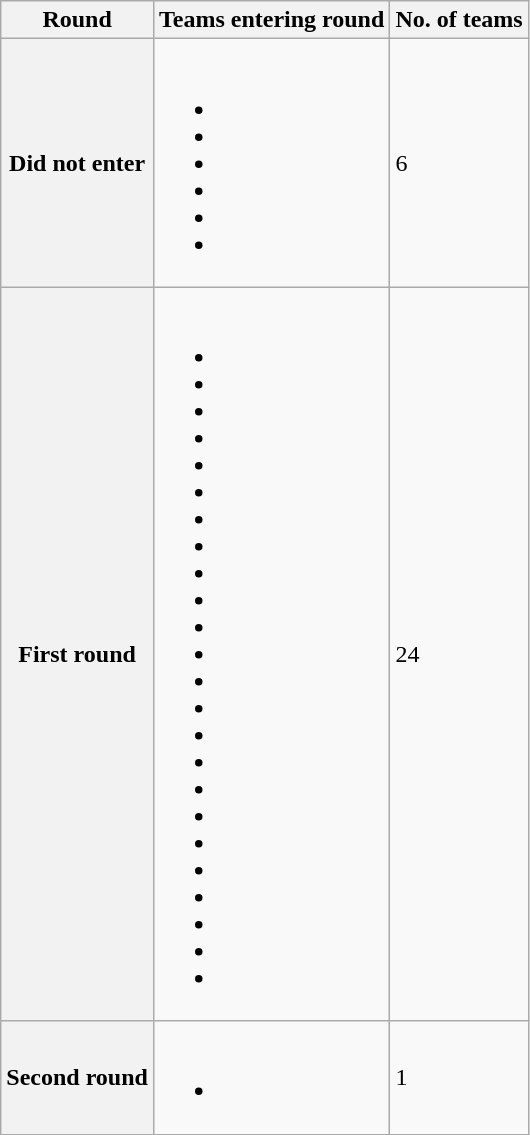<table class="wikitable">
<tr>
<th>Round</th>
<th>Teams entering round</th>
<th>No. of teams</th>
</tr>
<tr>
<th>Did not enter</th>
<td><br><ul><li></li><li></li><li></li><li></li><li></li><li></li></ul></td>
<td>6</td>
</tr>
<tr>
<th>First round</th>
<td><br><ul><li></li><li></li><li></li><li></li><li></li><li></li><li></li><li></li><li></li><li></li><li></li><li></li><li></li><li></li><li></li><li></li><li></li><li></li><li></li><li></li><li></li><li></li><li></li><li></li></ul></td>
<td>24</td>
</tr>
<tr>
<th>Second round</th>
<td><br><ul><li></li></ul></td>
<td>1</td>
</tr>
</table>
